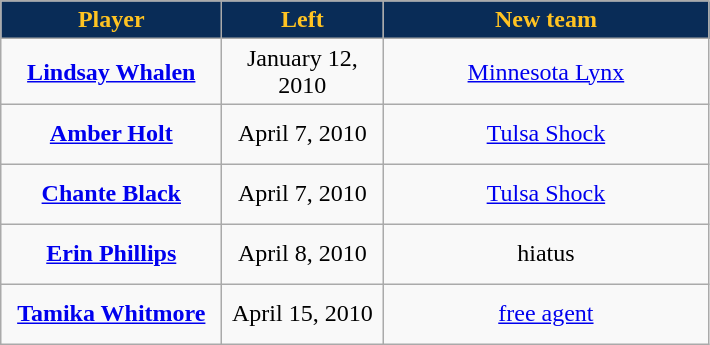<table class="wikitable" style="text-align: center">
<tr align="center"  bgcolor="#dddddd">
<td style="background:#092C57;color:#FFC322; width:140px"><strong>Player</strong></td>
<td style="background:#092C57;color:#FFC322; width:100px"><strong>Left</strong></td>
<td style="background:#092C57;color:#FFC322; width:210px"><strong>New team</strong></td>
</tr>
<tr style="height:40px">
<td><strong><a href='#'>Lindsay Whalen</a></strong></td>
<td>January 12, 2010</td>
<td><a href='#'>Minnesota Lynx</a></td>
</tr>
<tr style="height:40px">
<td><strong><a href='#'>Amber Holt</a></strong></td>
<td>April 7, 2010</td>
<td><a href='#'>Tulsa Shock</a></td>
</tr>
<tr style="height:40px">
<td><strong><a href='#'>Chante Black</a></strong></td>
<td>April 7, 2010</td>
<td><a href='#'>Tulsa Shock</a></td>
</tr>
<tr style="height:40px">
<td><strong><a href='#'>Erin Phillips</a></strong></td>
<td>April 8, 2010</td>
<td>hiatus</td>
</tr>
<tr style="height:40px">
<td><strong><a href='#'>Tamika Whitmore</a></strong></td>
<td>April 15, 2010</td>
<td><a href='#'>free agent</a></td>
</tr>
</table>
